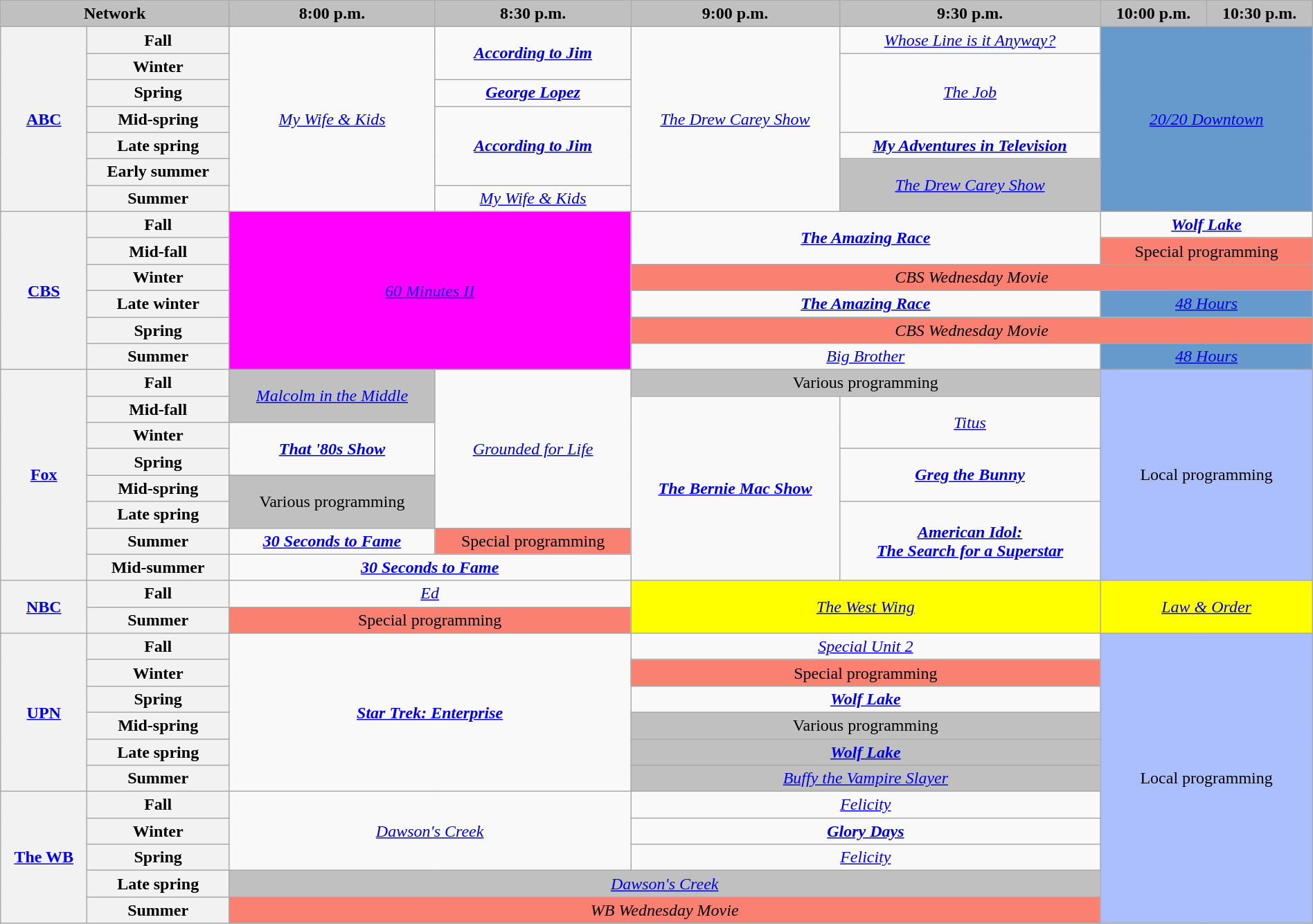<table class="wikitable" style="width:100%;margin-right:0;text-align:center">
<tr>
<th colspan="2" style="background-color:#C0C0C0">Network</th>
<th style="background-color:#C0C0C0;text-align:center">8:00 p.m.</th>
<th style="background-color:#C0C0C0;text-align:center">8:30 p.m.</th>
<th style="background-color:#C0C0C0;text-align:center">9:00 p.m.</th>
<th style="background-color:#C0C0C0;text-align:center">9:30 p.m.</th>
<th style="background-color:#C0C0C0;text-align:center">10:00 p.m.</th>
<th style="background-color:#C0C0C0;text-align:center">10:30 p.m.</th>
</tr>
<tr>
<th rowspan="7"><a href='#'>ABC</a></th>
<th>Fall</th>
<td rowspan="7"><em><a href='#'>My Wife & Kids</a></em></td>
<td rowspan="2"><strong><em><a href='#'>According to Jim</a></em></strong></td>
<td rowspan="7"><em><a href='#'>The Drew Carey Show</a></em></td>
<td><em><a href='#'>Whose Line is it Anyway?</a></em></td>
<td rowspan="7" colspan="2" style="background:#6699CC;"><em><a href='#'>20/20 Downtown</a></em></td>
</tr>
<tr>
<th>Winter</th>
<td rowspan="3"><em><a href='#'>The Job</a></em></td>
</tr>
<tr>
<th>Spring</th>
<td><strong><em><a href='#'>George Lopez</a></em></strong></td>
</tr>
<tr>
<th>Mid-spring</th>
<td rowspan="3"><strong><em><a href='#'>According to Jim</a></em></strong></td>
</tr>
<tr>
<th>Late spring</th>
<td><strong><em><a href='#'>My Adventures in Television</a></em></strong></td>
</tr>
<tr>
<th>Early summer</th>
<td rowspan="2" style="background:#C0C0C0;"><em><a href='#'>The Drew Carey Show</a></em> </td>
</tr>
<tr>
<th>Summer</th>
<td><em><a href='#'>My Wife & Kids</a></em></td>
</tr>
<tr>
<th rowspan="6"><a href='#'>CBS</a></th>
<th>Fall</th>
<td colspan="2" rowspan="6" style="background:magenta;"><em><a href='#'>60 Minutes II</a></em> </td>
<td rowspan="2" colspan="2"><strong><em><a href='#'>The Amazing Race</a></em></strong></td>
<td colspan="2"><strong><em><a href='#'>Wolf Lake</a></em></strong></td>
</tr>
<tr>
<th>Mid-fall</th>
<td colspan="2" style="background:#FA8072;">Special programming</td>
</tr>
<tr>
<th>Winter</th>
<td colspan="4" style="background:#FA8072;"><em>CBS Wednesday Movie</em></td>
</tr>
<tr>
<th>Late winter</th>
<td colspan="2"><strong><em><a href='#'>The Amazing Race</a></em></strong></td>
<td colspan="2" style="background:#6699CC;"><em><a href='#'>48 Hours</a></em></td>
</tr>
<tr>
<th>Spring</th>
<td colspan="4" style="background:#FA8072;"><em>CBS Wednesday Movie</em></td>
</tr>
<tr>
<th>Summer</th>
<td colspan="2"><em><a href='#'>Big Brother</a></em></td>
<td colspan="2" style="background:#6699CC;"><em><a href='#'>48 Hours</a></em></td>
</tr>
<tr>
<th rowspan="8"><a href='#'>Fox</a></th>
<th>Fall</th>
<td style="background:#C0C0C0;" rowspan="2"><em><a href='#'>Malcolm in the Middle</a></em> </td>
<td rowspan="6"><em><a href='#'>Grounded for Life</a></em></td>
<td colspan="2" style="background:#C0C0C0;">Various programming</td>
<td style="background:#abbfff;" rowspan="8" colspan="2">Local programming</td>
</tr>
<tr>
<th>Mid-fall</th>
<td rowspan="7"><strong><em><a href='#'>The Bernie Mac Show</a></em></strong></td>
<td rowspan="2"><em><a href='#'>Titus</a></em></td>
</tr>
<tr>
<th>Winter</th>
<td rowspan="2"><strong><em><a href='#'>That '80s Show</a></em></strong></td>
</tr>
<tr>
<th>Spring</th>
<td rowspan="2"><strong><em><a href='#'>Greg the Bunny</a></em></strong></td>
</tr>
<tr>
<th>Mid-spring</th>
<td rowspan="2" style="background:#C0C0C0;">Various programming</td>
</tr>
<tr>
<th>Late spring</th>
<td rowspan="3"><strong><em><a href='#'>American Idol:<br>The Search for a Superstar</a></em></strong></td>
</tr>
<tr>
<th>Summer</th>
<td><strong><em><a href='#'>30 Seconds to Fame</a></em></strong></td>
<td style="background:#FA8072;">Special programming</td>
</tr>
<tr>
<th>Mid-summer</th>
<td colspan="2"><strong><em><a href='#'>30 Seconds to Fame</a></em></strong></td>
</tr>
<tr>
<th rowspan="2"><a href='#'>NBC</a></th>
<th>Fall</th>
<td colspan="2"><em><a href='#'>Ed</a></em></td>
<td colspan="2" rowspan="2" style="background:yellow;"><em><a href='#'>The West Wing</a></em> </td>
<td colspan="2" rowspan="2" style="background:yellow;"><em><a href='#'>Law & Order</a></em> </td>
</tr>
<tr>
<th>Summer</th>
<td colspan="2" style="background:#FA8072;">Special programming</td>
</tr>
<tr>
<th rowspan="6"><a href='#'>UPN</a></th>
<th>Fall</th>
<td colspan="2" rowspan="6"><strong><em><a href='#'>Star Trek: Enterprise</a></em></strong></td>
<td colspan="2"><em><a href='#'>Special Unit 2</a></em></td>
<td style="background:#abbfff;" rowspan="11" colspan="2">Local programming</td>
</tr>
<tr>
<th>Winter</th>
<td colspan="2" style="background:#FA8072;">Special programming</td>
</tr>
<tr>
<th>Spring</th>
<td colspan="2"><strong><em><a href='#'>Wolf Lake</a></em></strong></td>
</tr>
<tr>
<th>Mid-spring</th>
<td colspan="2" style="background:#C0C0C0;">Various programming</td>
</tr>
<tr>
<th>Late spring</th>
<td colspan="2" style="background:#C0C0C0;"><strong><em><a href='#'>Wolf Lake</a></em></strong> </td>
</tr>
<tr>
<th>Summer</th>
<td colspan="2" style="background:#C0C0C0;"><em><a href='#'>Buffy the Vampire Slayer</a></em> </td>
</tr>
<tr>
<th rowspan="5"><a href='#'>The WB</a></th>
<th>Fall</th>
<td rowspan="3" colspan="2"><em><a href='#'>Dawson's Creek</a></em></td>
<td colspan="2"><em><a href='#'>Felicity</a></em></td>
</tr>
<tr>
<th>Winter</th>
<td colspan="2"><strong><em><a href='#'>Glory Days</a></em></strong></td>
</tr>
<tr>
<th>Spring</th>
<td colspan="2"><em><a href='#'>Felicity</a></em></td>
</tr>
<tr>
<th>Late spring</th>
<td colspan="4" style="background:#C0C0C0;"><em><a href='#'>Dawson's Creek</a></em> </td>
</tr>
<tr>
<th>Summer</th>
<td colspan="4" style="background:#FA8072;"><em>WB Wednesday Movie</em></td>
</tr>
</table>
